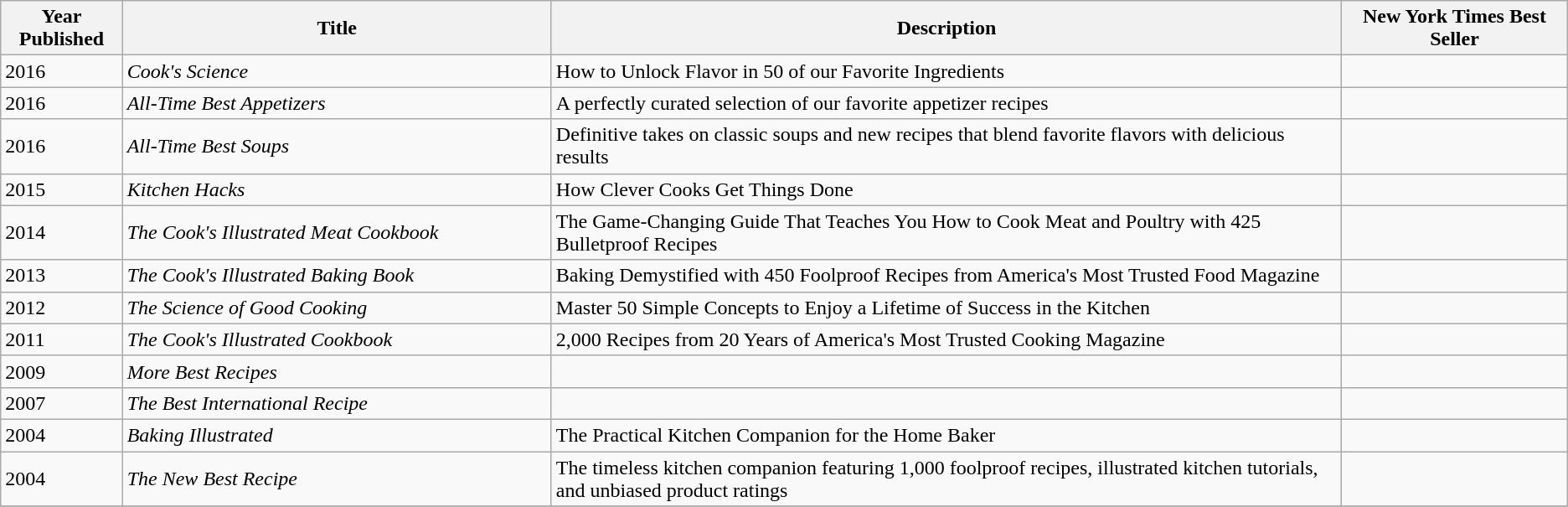<table class="wikitable sortable">
<tr>
<th width=4%>Year Published</th>
<th width=19%>Title</th>
<th width=35%>Description</th>
<th width=10%>New York Times Best Seller</th>
</tr>
<tr>
<td>2016</td>
<td><em>Cook's Science</em></td>
<td>How to Unlock Flavor in 50 of our Favorite Ingredients</td>
<td></td>
</tr>
<tr>
<td>2016</td>
<td><em>All-Time Best Appetizers</em></td>
<td>A perfectly curated selection of our favorite appetizer recipes</td>
<td></td>
</tr>
<tr>
<td>2016</td>
<td><em>All-Time Best Soups</em></td>
<td>Definitive takes on classic soups and new recipes that blend favorite flavors with delicious results</td>
<td></td>
</tr>
<tr>
<td>2015</td>
<td><em>Kitchen Hacks</em></td>
<td>How Clever Cooks Get Things Done</td>
<td></td>
</tr>
<tr>
<td>2014</td>
<td><em>The Cook's Illustrated Meat Cookbook</em></td>
<td>The Game-Changing Guide That Teaches You How to Cook Meat and Poultry with 425 Bulletproof Recipes</td>
<td></td>
</tr>
<tr>
<td>2013</td>
<td><em>The Cook's Illustrated Baking Book</em></td>
<td>Baking Demystified with 450 Foolproof Recipes from America's Most Trusted Food Magazine</td>
<td></td>
</tr>
<tr>
<td>2012</td>
<td><em>The Science of Good Cooking</em></td>
<td>Master 50 Simple Concepts to Enjoy a Lifetime of Success in the Kitchen</td>
<td></td>
</tr>
<tr>
<td>2011</td>
<td><em>The Cook's Illustrated Cookbook</em></td>
<td>2,000 Recipes from 20 Years of America's Most Trusted Cooking Magazine</td>
<td></td>
</tr>
<tr>
<td>2009</td>
<td><em>More Best Recipes</em></td>
<td></td>
<td></td>
</tr>
<tr>
<td>2007</td>
<td><em>The Best International Recipe</em></td>
<td></td>
<td></td>
</tr>
<tr>
<td>2004</td>
<td><em>Baking Illustrated</em></td>
<td>The Practical Kitchen Companion for the Home Baker</td>
<td></td>
</tr>
<tr>
<td>2004</td>
<td><em>The New Best Recipe</em></td>
<td>The timeless kitchen companion featuring 1,000 foolproof recipes, illustrated kitchen tutorials, and unbiased product ratings</td>
<td></td>
</tr>
<tr>
</tr>
</table>
